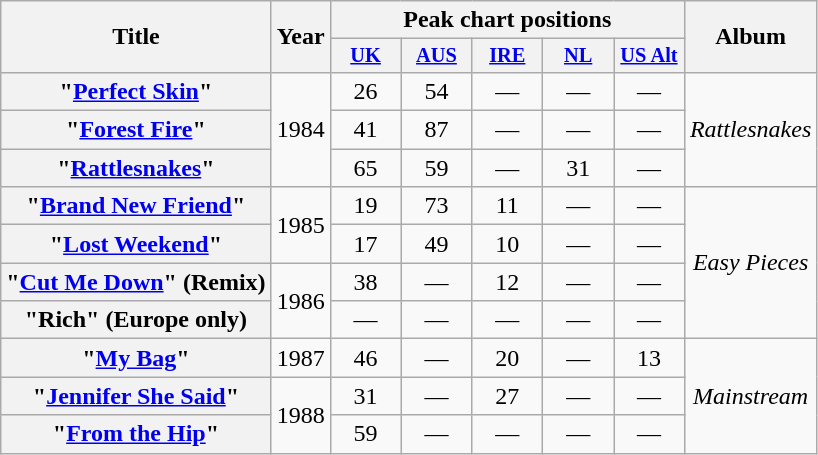<table class="wikitable plainrowheaders" style=text-align:center;>
<tr>
<th scope="col" rowspan="2">Title</th>
<th scope="col" rowspan="2">Year</th>
<th colspan="5">Peak chart positions</th>
<th scope="col" rowspan="2">Album</th>
</tr>
<tr>
<th style="width:3em;font-size:85%"><a href='#'>UK</a><br></th>
<th style="width:3em;font-size:85%"><a href='#'>AUS</a><br></th>
<th style="width:3em;font-size:85%"><a href='#'>IRE</a><br></th>
<th style="width:3em;font-size:85%"><a href='#'>NL</a><br></th>
<th style="width:3em;font-size:85%"><a href='#'>US Alt</a><br></th>
</tr>
<tr>
<th scope="row">"<a href='#'>Perfect Skin</a>"</th>
<td rowspan="3">1984</td>
<td>26</td>
<td>54</td>
<td>—</td>
<td>—</td>
<td>—</td>
<td rowspan="3"><em>Rattlesnakes</em></td>
</tr>
<tr>
<th scope="row">"<a href='#'>Forest Fire</a>"</th>
<td>41</td>
<td>87</td>
<td>—</td>
<td>—</td>
<td>—</td>
</tr>
<tr>
<th scope="row">"<a href='#'>Rattlesnakes</a>"</th>
<td>65</td>
<td>59</td>
<td>—</td>
<td>31</td>
<td>—</td>
</tr>
<tr>
<th scope="row">"<a href='#'>Brand New Friend</a>"</th>
<td rowspan="2">1985</td>
<td>19</td>
<td>73</td>
<td>11</td>
<td>—</td>
<td>—</td>
<td rowspan="4"><em>Easy Pieces</em></td>
</tr>
<tr>
<th scope="row">"<a href='#'>Lost Weekend</a>"</th>
<td>17</td>
<td>49</td>
<td>10</td>
<td>—</td>
<td>—</td>
</tr>
<tr>
<th scope="row">"<a href='#'>Cut Me Down</a>" (Remix)</th>
<td rowspan="2">1986</td>
<td>38</td>
<td>—</td>
<td>12</td>
<td>—</td>
<td>—</td>
</tr>
<tr>
<th scope="row">"Rich"  (Europe only)</th>
<td>—</td>
<td>—</td>
<td>—</td>
<td>—</td>
<td>—</td>
</tr>
<tr>
<th scope="row">"<a href='#'>My Bag</a>"</th>
<td>1987</td>
<td>46</td>
<td>—</td>
<td>20</td>
<td>—</td>
<td>13</td>
<td rowspan="3"><em>Mainstream</em></td>
</tr>
<tr>
<th scope="row">"<a href='#'>Jennifer She Said</a>"</th>
<td rowspan="2">1988</td>
<td>31</td>
<td>—</td>
<td>27</td>
<td>—</td>
<td>—</td>
</tr>
<tr>
<th scope="row">"<a href='#'>From the Hip</a>"</th>
<td>59</td>
<td>—</td>
<td>—</td>
<td>—</td>
<td>—</td>
</tr>
</table>
